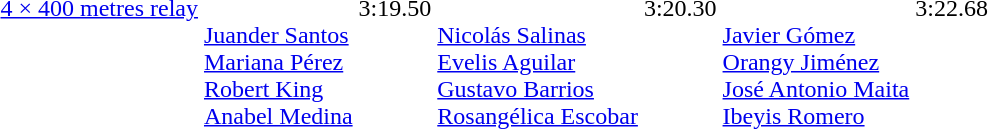<table>
<tr valign="top">
<td><a href='#'>4 × 400 metres relay</a></td>
<td><br><a href='#'>Juander Santos</a><br><a href='#'>Mariana Pérez</a><br><a href='#'>Robert King</a><br><a href='#'>Anabel Medina</a></td>
<td>3:19.50 </td>
<td><br><a href='#'>Nicolás Salinas</a><br><a href='#'>Evelis Aguilar</a><br><a href='#'>Gustavo Barrios</a><br><a href='#'>Rosangélica Escobar</a></td>
<td>3:20.30</td>
<td><br><a href='#'>Javier Gómez</a><br><a href='#'>Orangy Jiménez</a><br><a href='#'>José Antonio Maita</a><br><a href='#'>Ibeyis Romero</a></td>
<td>3:22.68</td>
</tr>
</table>
